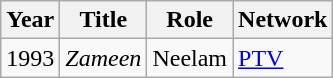<table class="wikitable sortable plainrowheaders">
<tr style="text-align:center;">
<th scope="col">Year</th>
<th scope="col">Title</th>
<th scope="col">Role</th>
<th scope="col">Network</th>
</tr>
<tr>
<td>1993</td>
<td><em>Zameen</em></td>
<td>Neelam</td>
<td><a href='#'>PTV</a></td>
</tr>
</table>
